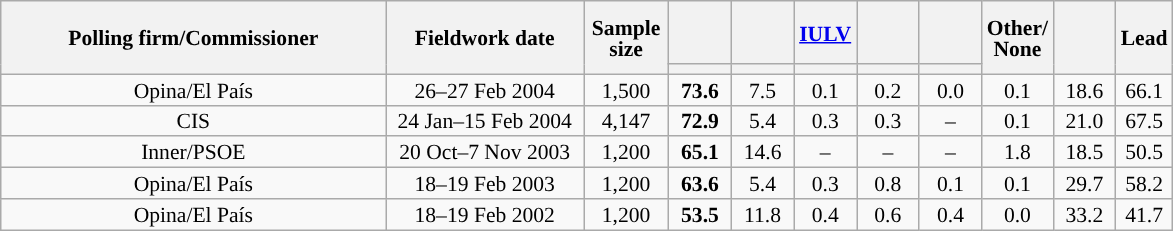<table class="wikitable collapsible collapsed" style="text-align:center; font-size:90%; line-height:14px;">
<tr style="height:42px;">
<th style="width:250px;" rowspan="2">Polling firm/Commissioner</th>
<th style="width:125px;" rowspan="2">Fieldwork date</th>
<th style="width:50px;" rowspan="2">Sample size</th>
<th style="width:35px;"></th>
<th style="width:35px;"></th>
<th style="width:35px;"><a href='#'>IULV</a></th>
<th style="width:35px;"></th>
<th style="width:35px;"></th>
<th style="width:35px;" rowspan="2">Other/<br>None</th>
<th style="width:35px;" rowspan="2"></th>
<th style="width:30px;" rowspan="2">Lead</th>
</tr>
<tr>
<th style="color:inherit;background:"></th>
<th style="color:inherit;background:"></th>
<th style="color:inherit;background:"></th>
<th style="color:inherit;background:"></th>
<th style="color:inherit;background:"></th>
</tr>
<tr>
<td>Opina/El País</td>
<td>26–27 Feb 2004</td>
<td>1,500</td>
<td><strong>73.6</strong></td>
<td>7.5</td>
<td>0.1</td>
<td>0.2</td>
<td>0.0</td>
<td>0.1</td>
<td>18.6</td>
<td style="background:">66.1</td>
</tr>
<tr>
<td>CIS</td>
<td>24 Jan–15 Feb 2004</td>
<td>4,147</td>
<td><strong>72.9</strong></td>
<td>5.4</td>
<td>0.3</td>
<td>0.3</td>
<td>–</td>
<td>0.1</td>
<td>21.0</td>
<td style="background:">67.5</td>
</tr>
<tr>
<td>Inner/PSOE</td>
<td>20 Oct–7 Nov 2003</td>
<td>1,200</td>
<td><strong>65.1</strong></td>
<td>14.6</td>
<td>–</td>
<td>–</td>
<td>–</td>
<td>1.8</td>
<td>18.5</td>
<td style="background:">50.5</td>
</tr>
<tr>
<td>Opina/El País</td>
<td>18–19 Feb 2003</td>
<td>1,200</td>
<td><strong>63.6</strong></td>
<td>5.4</td>
<td>0.3</td>
<td>0.8</td>
<td>0.1</td>
<td>0.1</td>
<td>29.7</td>
<td style="background:">58.2</td>
</tr>
<tr>
<td>Opina/El País</td>
<td>18–19 Feb 2002</td>
<td>1,200</td>
<td><strong>53.5</strong></td>
<td>11.8</td>
<td>0.4</td>
<td>0.6</td>
<td>0.4</td>
<td>0.0</td>
<td>33.2</td>
<td style="background:">41.7</td>
</tr>
</table>
